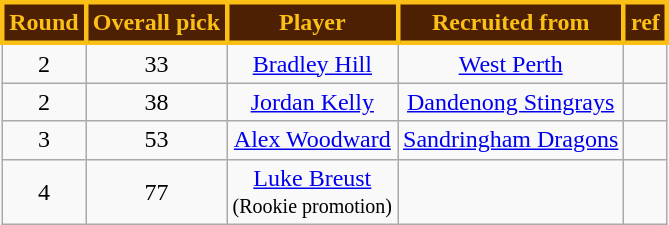<table class="wikitable" style="text-align:center">
<tr>
<th style="background:#4D2004; color:#FBBF15; border: solid #FBBF15">Round</th>
<th style="background:#4D2004; color:#FBBF15; border: solid #FBBF15">Overall pick</th>
<th style="background:#4D2004; color:#FBBF15; border: solid #FBBF15">Player</th>
<th style="background:#4D2004; color:#FBBF15; border: solid #FBBF15">Recruited from</th>
<th style="background:#4D2004; color:#FBBF15; border: solid #FBBF15">ref</th>
</tr>
<tr>
<td>2</td>
<td>33</td>
<td><a href='#'>Bradley Hill</a></td>
<td><a href='#'>West Perth</a></td>
<td></td>
</tr>
<tr>
<td>2</td>
<td>38</td>
<td><a href='#'>Jordan Kelly</a></td>
<td><a href='#'>Dandenong Stingrays</a></td>
<td></td>
</tr>
<tr>
<td>3</td>
<td>53</td>
<td><a href='#'>Alex Woodward</a></td>
<td><a href='#'>Sandringham Dragons</a></td>
<td></td>
</tr>
<tr>
<td>4</td>
<td>77</td>
<td><a href='#'>Luke Breust</a><br><small>(Rookie promotion)</small></td>
<td></td>
<td></td>
</tr>
</table>
